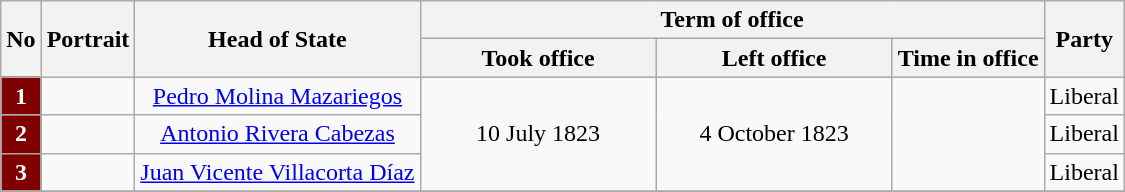<table class="wikitable" style="text-align:center">
<tr>
<th rowspan="2">No</th>
<th rowspan="2">Portrait</th>
<th rowspan="2">Head of State</th>
<th colspan="3">Term of office</th>
<th rowspan="2">Party</th>
</tr>
<tr style="background:#cccccc">
<th width="150">Took office</th>
<th width="150">Left office</th>
<th>Time in office</th>
</tr>
<tr>
<th style="background:Maroon; color:white">1</th>
<td></td>
<td><a href='#'>Pedro Molina Mazariegos</a></td>
<td rowspan=3>10 July 1823</td>
<td rowspan=3>4 October 1823</td>
<td rowspan=3></td>
<td>Liberal</td>
</tr>
<tr>
<th style="background:Maroon; color:white">2</th>
<td></td>
<td><a href='#'>Antonio Rivera Cabezas</a></td>
<td>Liberal</td>
</tr>
<tr>
<th style="background:Maroon; color:white">3</th>
<td></td>
<td><a href='#'>Juan Vicente Villacorta Díaz</a></td>
<td>Liberal</td>
</tr>
<tr>
</tr>
</table>
